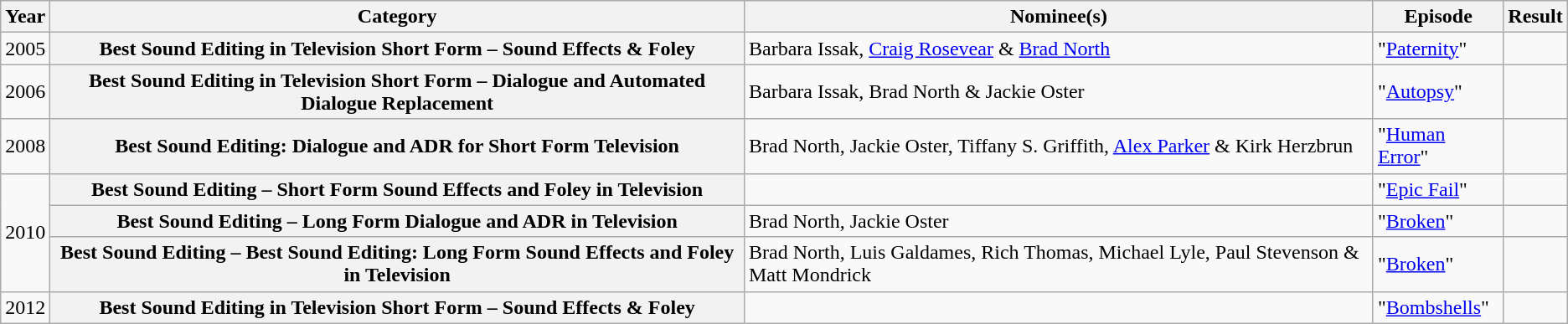<table class="wikitable plainrowheaders">
<tr>
<th scope="col">Year</th>
<th scope="col">Category</th>
<th scope="col">Nominee(s)</th>
<th scope="col">Episode</th>
<th scope="col">Result</th>
</tr>
<tr>
<td>2005</td>
<th scope="row">Best Sound Editing in Television Short Form – Sound Effects & Foley</th>
<td>Barbara Issak, <a href='#'>Craig Rosevear</a> & <a href='#'>Brad North</a></td>
<td>"<a href='#'>Paternity</a>"</td>
<td></td>
</tr>
<tr>
<td>2006</td>
<th scope="row">Best Sound Editing in Television Short Form – Dialogue and Automated Dialogue Replacement</th>
<td>Barbara Issak, Brad North & Jackie Oster</td>
<td>"<a href='#'>Autopsy</a>"</td>
<td></td>
</tr>
<tr>
<td>2008</td>
<th scope="row">Best Sound Editing: Dialogue and ADR for Short Form Television</th>
<td>Brad North, Jackie Oster, Tiffany S. Griffith, <a href='#'>Alex Parker</a> & Kirk Herzbrun</td>
<td>"<a href='#'>Human Error</a>"</td>
<td></td>
</tr>
<tr>
<td rowspan=3>2010</td>
<th scope="row">Best Sound Editing – Short Form Sound Effects and Foley in Television</th>
<td></td>
<td>"<a href='#'>Epic Fail</a>"</td>
<td></td>
</tr>
<tr>
<th scope="row">Best Sound Editing – Long Form Dialogue and ADR in Television</th>
<td>Brad North, Jackie Oster</td>
<td>"<a href='#'>Broken</a>"</td>
<td></td>
</tr>
<tr>
<th scope="row">Best Sound Editing – Best Sound Editing: Long Form Sound Effects and Foley in Television</th>
<td>Brad North, Luis Galdames, Rich Thomas,  Michael Lyle, Paul Stevenson & Matt Mondrick</td>
<td>"<a href='#'>Broken</a>"</td>
<td></td>
</tr>
<tr>
<td>2012</td>
<th scope="row">Best Sound Editing in Television Short Form – Sound Effects & Foley</th>
<td></td>
<td>"<a href='#'>Bombshells</a>"</td>
<td></td>
</tr>
</table>
